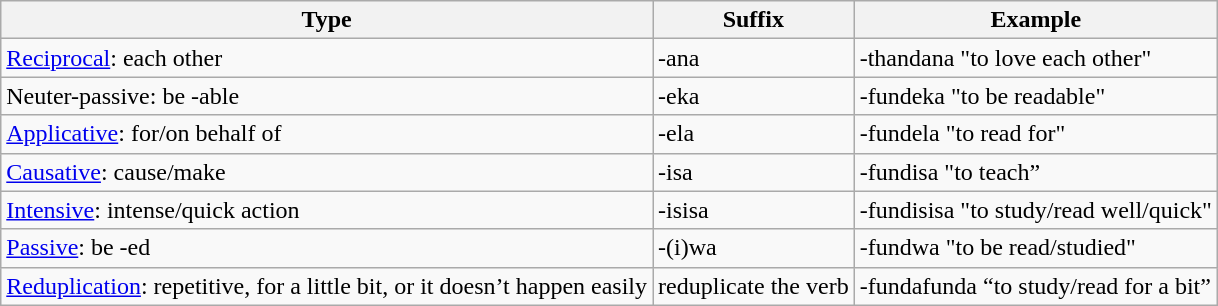<table class="wikitable">
<tr>
<th>Type</th>
<th>Suffix</th>
<th>Example</th>
</tr>
<tr>
<td><a href='#'>Reciprocal</a>: each other</td>
<td>-ana</td>
<td>-thandana "to love each other"</td>
</tr>
<tr>
<td>Neuter-passive: be -able</td>
<td>-eka</td>
<td>-fundeka "to be readable"</td>
</tr>
<tr>
<td><a href='#'>Applicative</a>: for/on behalf of</td>
<td>-ela</td>
<td>-fundela "to read for"</td>
</tr>
<tr>
<td><a href='#'>Causative</a>: cause/make</td>
<td>-isa</td>
<td>-fundisa "to teach”</td>
</tr>
<tr>
<td><a href='#'>Intensive</a>: intense/quick action</td>
<td>-isisa</td>
<td>-fundisisa "to study/read well/quick"</td>
</tr>
<tr>
<td><a href='#'>Passive</a>: be -ed</td>
<td>-(i)wa</td>
<td>-fundwa "to be read/studied"</td>
</tr>
<tr>
<td><a href='#'>Reduplication</a>: repetitive, for a little bit, or it doesn’t happen easily</td>
<td>reduplicate the verb</td>
<td>-fundafunda “to study/read for a bit”</td>
</tr>
</table>
